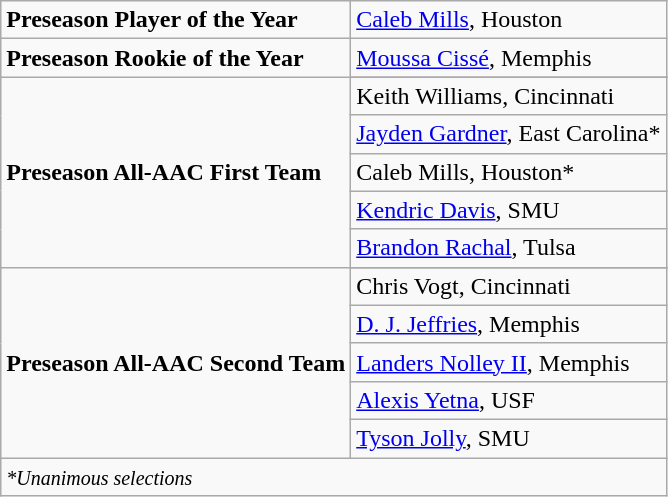<table class="wikitable">
<tr>
<td><strong>Preseason Player of the Year</strong></td>
<td><a href='#'>Caleb Mills</a>, Houston</td>
</tr>
<tr>
<td><strong>Preseason Rookie of the Year</strong></td>
<td><a href='#'>Moussa Cissé</a>, Memphis</td>
</tr>
<tr>
<td rowspan=6 valign=middle><strong>Preseason All-AAC First Team</strong></td>
</tr>
<tr>
<td>Keith Williams, Cincinnati</td>
</tr>
<tr>
<td><a href='#'>Jayden Gardner</a>, East Carolina*</td>
</tr>
<tr>
<td>Caleb Mills, Houston*</td>
</tr>
<tr>
<td><a href='#'>Kendric Davis</a>, SMU</td>
</tr>
<tr>
<td><a href='#'>Brandon Rachal</a>, Tulsa</td>
</tr>
<tr>
<td rowspan="6" valign="middle"><strong>Preseason All-AAC Second Team</strong></td>
</tr>
<tr>
<td>Chris Vogt, Cincinnati</td>
</tr>
<tr>
<td><a href='#'>D. J. Jeffries</a>, Memphis</td>
</tr>
<tr>
<td><a href='#'>Landers Nolley II</a>, Memphis</td>
</tr>
<tr>
<td><a href='#'>Alexis Yetna</a>, USF</td>
</tr>
<tr>
<td><a href='#'>Tyson Jolly</a>, SMU</td>
</tr>
<tr>
<td colspan="3" valign="center"><small><em>*Unanimous selections</em></small></td>
</tr>
</table>
